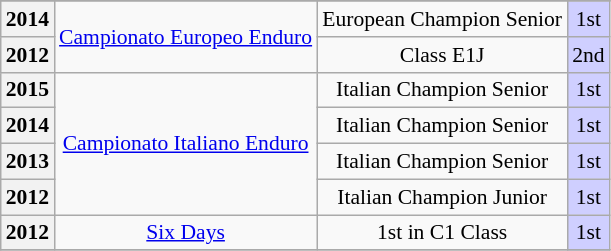<table class="wikitable" style="font-size:90%; text-align:center;">
<tr style="background:sandybrown;">
</tr>
<tr>
<th>2014</th>
<td rowspan=2><a href='#'>Campionato Europeo Enduro</a></td>
<td>European Champion Senior</td>
<td align="center" style="background:#CFCFFF;">1st</td>
</tr>
<tr>
<th>2012</th>
<td>Class E1J </td>
<td align="center" style="background:#CFCFFF;">2nd</td>
</tr>
<tr>
<th>2015</th>
<td rowspan=4><a href='#'>Campionato Italiano Enduro</a></td>
<td>Italian Champion Senior</td>
<td align="center" style="background:#CFCFFF;">1st</td>
</tr>
<tr>
<th>2014</th>
<td>Italian Champion Senior</td>
<td align="center" style="background:#CFCFFF;">1st</td>
</tr>
<tr>
<th>2013</th>
<td>Italian Champion Senior </td>
<td align="center" style="background:#CFCFFF;">1st</td>
</tr>
<tr>
<th>2012</th>
<td>Italian Champion Junior</td>
<td align="center" style="background:#CFCFFF;">1st</td>
</tr>
<tr>
<th>2012</th>
<td><a href='#'>Six Days</a></td>
<td>1st in C1 Class </td>
<td align="center" style="background:#CFCFFF;">1st</td>
</tr>
<tr>
</tr>
</table>
